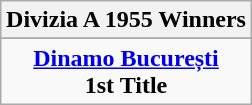<table class="wikitable" style="text-align: center; margin: 0 auto;">
<tr>
<th>Divizia A 1955 Winners</th>
</tr>
<tr>
</tr>
<tr>
<td><strong><a href='#'>Dinamo București</a></strong><br><strong>1st Title</strong></td>
</tr>
</table>
